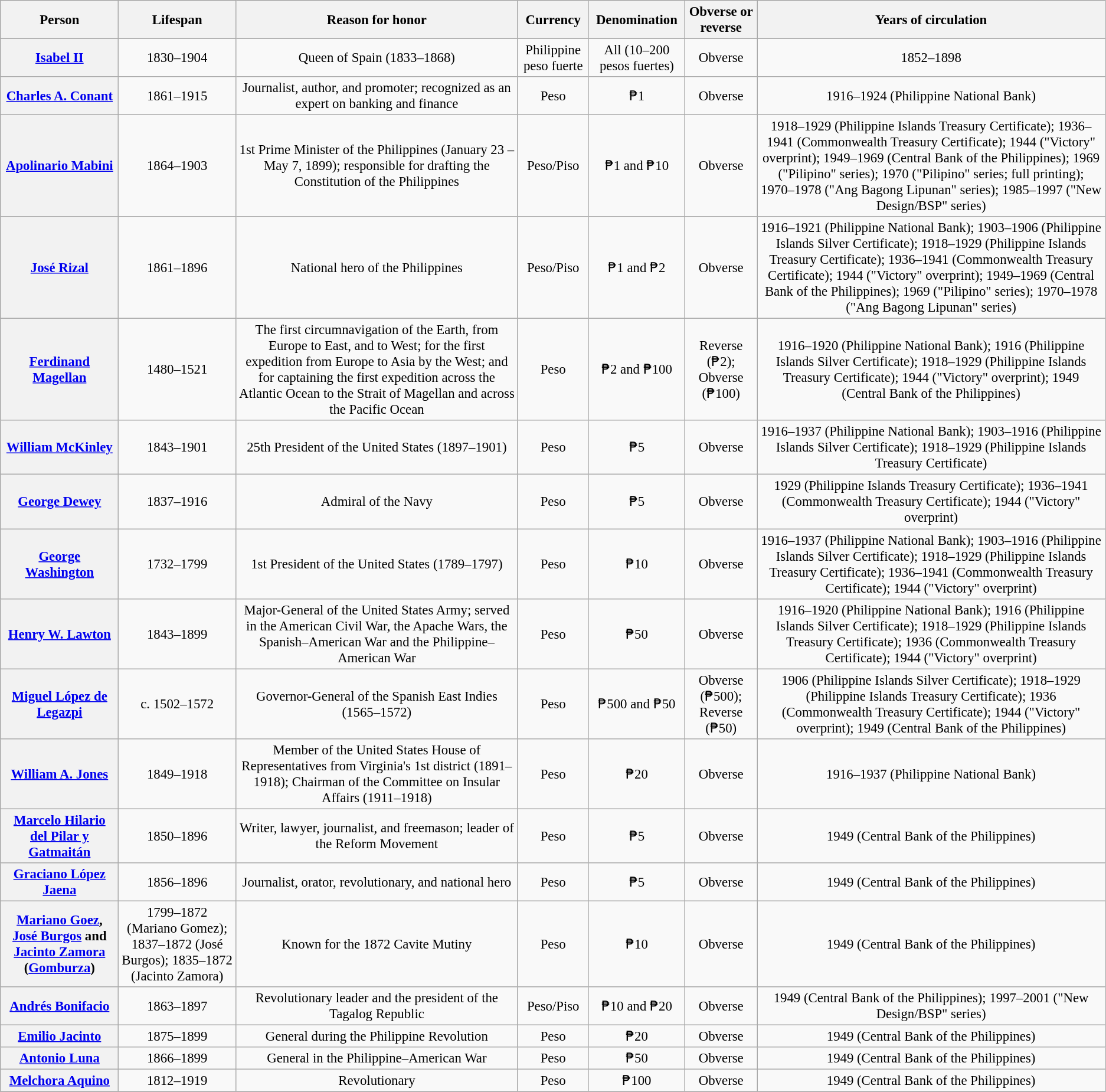<table class="wikitable" style="font-size:95%; text-align:center;">
<tr>
<th>Person</th>
<th>Lifespan</th>
<th>Reason for honor</th>
<th>Currency</th>
<th>Denomination</th>
<th>Obverse or reverse</th>
<th>Years of circulation</th>
</tr>
<tr>
<th><a href='#'>Isabel II</a></th>
<td>1830–1904</td>
<td>Queen of Spain (1833–1868)</td>
<td>Philippine peso fuerte</td>
<td>All (10–200 pesos fuertes)</td>
<td>Obverse</td>
<td>1852–1898</td>
</tr>
<tr>
<th><a href='#'>Charles A. Conant</a></th>
<td>1861–1915</td>
<td>Journalist, author, and promoter; recognized as an expert on banking and finance</td>
<td>Peso</td>
<td>₱1</td>
<td>Obverse</td>
<td>1916–1924 (Philippine National Bank)</td>
</tr>
<tr>
<th><a href='#'>Apolinario Mabini</a></th>
<td>1864–1903</td>
<td>1st Prime Minister of the Philippines (January 23 – May 7, 1899); responsible for drafting the Constitution of the Philippines</td>
<td>Peso/Piso</td>
<td>₱1 and ₱10</td>
<td>Obverse</td>
<td>1918–1929 (Philippine Islands Treasury Certificate); 1936–1941 (Commonwealth Treasury Certificate); 1944 ("Victory" overprint); 1949–1969 (Central Bank of the Philippines); 1969 ("Pilipino" series); 1970 ("Pilipino" series; full printing); 1970–1978 ("Ang Bagong Lipunan" series); 1985–1997 ("New Design/BSP" series)</td>
</tr>
<tr>
<th><a href='#'>José Rizal</a></th>
<td>1861–1896</td>
<td>National hero of the Philippines</td>
<td>Peso/Piso</td>
<td>₱1 and ₱2</td>
<td>Obverse</td>
<td>1916–1921 (Philippine National Bank); 1903–1906 (Philippine Islands Silver Certificate); 1918–1929 (Philippine Islands Treasury Certificate); 1936–1941 (Commonwealth Treasury Certificate); 1944 ("Victory" overprint); 1949–1969 (Central Bank of the Philippines); 1969 ("Pilipino" series); 1970–1978 ("Ang Bagong Lipunan" series)</td>
</tr>
<tr>
<th><a href='#'>Ferdinand Magellan</a></th>
<td>1480–1521</td>
<td>The first circumnavigation of the Earth, from Europe to East, and to West; for the first expedition from Europe to Asia by the West; and for captaining the first expedition across the Atlantic Ocean to the Strait of Magellan and across the Pacific Ocean</td>
<td>Peso</td>
<td>₱2 and ₱100</td>
<td>Reverse (₱2); Obverse (₱100)</td>
<td>1916–1920 (Philippine National Bank); 1916 (Philippine Islands Silver Certificate); 1918–1929 (Philippine Islands Treasury Certificate); 1944 ("Victory" overprint); 1949 (Central Bank of the Philippines)</td>
</tr>
<tr>
<th><a href='#'>William McKinley</a></th>
<td>1843–1901</td>
<td>25th President of the United States (1897–1901)</td>
<td>Peso</td>
<td>₱5</td>
<td>Obverse</td>
<td>1916–1937 (Philippine National Bank); 1903–1916 (Philippine Islands Silver Certificate); 1918–1929 (Philippine Islands Treasury Certificate)</td>
</tr>
<tr>
<th><a href='#'>George Dewey</a></th>
<td>1837–1916</td>
<td>Admiral of the Navy</td>
<td>Peso</td>
<td>₱5</td>
<td>Obverse</td>
<td>1929 (Philippine Islands Treasury Certificate); 1936–1941 (Commonwealth Treasury Certificate); 1944 ("Victory" overprint)</td>
</tr>
<tr>
<th><a href='#'>George Washington</a></th>
<td>1732–1799</td>
<td>1st President of the United States (1789–1797)</td>
<td>Peso</td>
<td>₱10</td>
<td>Obverse</td>
<td>1916–1937 (Philippine National Bank); 1903–1916 (Philippine Islands Silver Certificate); 1918–1929 (Philippine Islands Treasury Certificate); 1936–1941 (Commonwealth Treasury Certificate); 1944 ("Victory" overprint)</td>
</tr>
<tr>
<th><a href='#'>Henry W. Lawton</a></th>
<td>1843–1899</td>
<td>Major-General of the United States Army; served in the American Civil War, the Apache Wars, the Spanish–American War and the Philippine–American War</td>
<td>Peso</td>
<td>₱50</td>
<td>Obverse</td>
<td>1916–1920 (Philippine National Bank); 1916 (Philippine Islands Silver Certificate); 1918–1929 (Philippine Islands Treasury Certificate); 1936 (Commonwealth Treasury Certificate); 1944 ("Victory" overprint)</td>
</tr>
<tr>
<th><a href='#'>Miguel López de Legazpi</a></th>
<td>c. 1502–1572</td>
<td>Governor-General of the Spanish East Indies (1565–1572)</td>
<td>Peso</td>
<td>₱500 and ₱50</td>
<td>Obverse (₱500); Reverse (₱50)</td>
<td>1906 (Philippine Islands Silver Certificate); 1918–1929 (Philippine Islands Treasury Certificate); 1936 (Commonwealth Treasury Certificate); 1944 ("Victory" overprint); 1949 (Central Bank of the Philippines)</td>
</tr>
<tr>
<th><a href='#'>William A. Jones</a></th>
<td>1849–1918</td>
<td>Member of the United States House of Representatives from Virginia's 1st district (1891–1918); Chairman of the Committee on Insular Affairs (1911–1918)</td>
<td>Peso</td>
<td>₱20</td>
<td>Obverse</td>
<td>1916–1937 (Philippine National Bank)</td>
</tr>
<tr>
<th><a href='#'>Marcelo Hilario del Pilar y Gatmaitán</a></th>
<td>1850–1896</td>
<td>Writer, lawyer, journalist, and freemason; leader of the Reform Movement</td>
<td>Peso</td>
<td>₱5</td>
<td>Obverse</td>
<td>1949 (Central Bank of the Philippines)</td>
</tr>
<tr>
<th><a href='#'>Graciano López Jaena</a></th>
<td>1856–1896</td>
<td>Journalist, orator, revolutionary, and national hero</td>
<td>Peso</td>
<td>₱5</td>
<td>Obverse</td>
<td>1949 (Central Bank of the Philippines)</td>
</tr>
<tr>
<th><a href='#'>Mariano Goez</a>, <a href='#'>José Burgos</a> and <a href='#'>Jacinto Zamora</a> (<a href='#'>Gomburza</a>)</th>
<td>1799–1872 (Mariano Gomez); 1837–1872 (José Burgos); 1835–1872 (Jacinto Zamora)</td>
<td>Known for the 1872 Cavite Mutiny</td>
<td>Peso</td>
<td>₱10</td>
<td>Obverse</td>
<td>1949 (Central Bank of the Philippines)</td>
</tr>
<tr>
<th><a href='#'>Andrés Bonifacio</a></th>
<td>1863–1897</td>
<td>Revolutionary leader and the president of the Tagalog Republic</td>
<td>Peso/Piso</td>
<td>₱10 and ₱20</td>
<td>Obverse</td>
<td>1949 (Central Bank of the Philippines); 1997–2001 ("New Design/BSP" series)</td>
</tr>
<tr>
<th><a href='#'>Emilio Jacinto</a></th>
<td>1875–1899</td>
<td>General during the Philippine Revolution</td>
<td>Peso</td>
<td>₱20</td>
<td>Obverse</td>
<td>1949 (Central Bank of the Philippines)</td>
</tr>
<tr>
<th><a href='#'>Antonio Luna</a></th>
<td>1866–1899</td>
<td>General in the Philippine–American War</td>
<td>Peso</td>
<td>₱50</td>
<td>Obverse</td>
<td>1949 (Central Bank of the Philippines)</td>
</tr>
<tr>
<th><a href='#'>Melchora Aquino</a></th>
<td>1812–1919</td>
<td>Revolutionary</td>
<td>Peso</td>
<td>₱100</td>
<td>Obverse</td>
<td>1949 (Central Bank of the Philippines)</td>
</tr>
<tr>
</tr>
</table>
